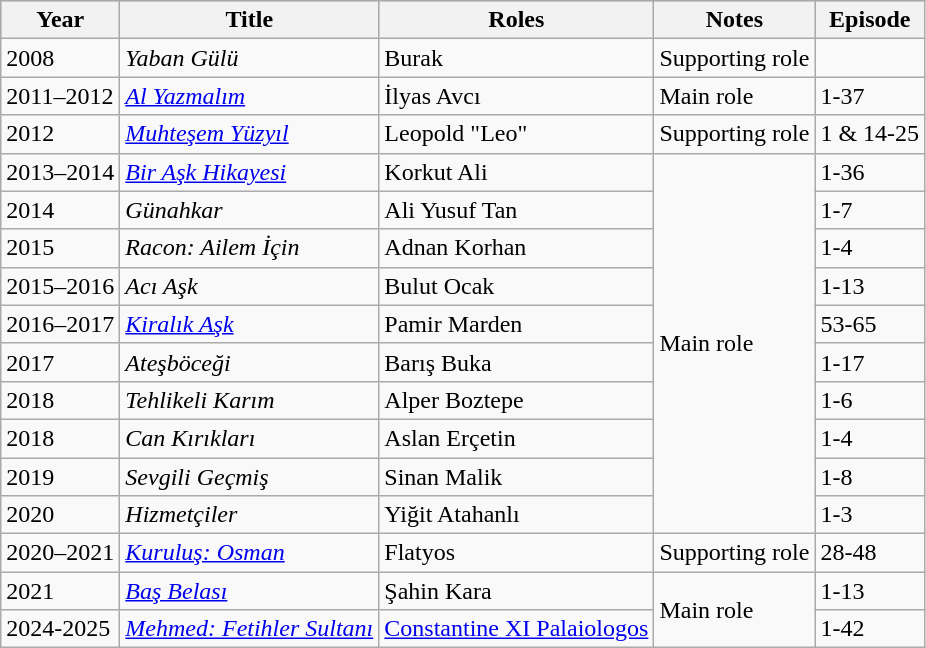<table class="wikitable sortable">
<tr style="background:#B0C4DE;">
<th>Year</th>
<th>Title</th>
<th>Roles</th>
<th>Notes</th>
<th>Episode</th>
</tr>
<tr>
<td>2008</td>
<td><em>Yaban Gülü</em></td>
<td>Burak</td>
<td>Supporting role</td>
<td></td>
</tr>
<tr>
<td>2011–2012</td>
<td><em><a href='#'>Al Yazmalım</a></em></td>
<td>İlyas Avcı</td>
<td>Main role</td>
<td>1-37</td>
</tr>
<tr>
<td>2012</td>
<td><em><a href='#'>Muhteşem Yüzyıl</a></em></td>
<td>Leopold "Leo"</td>
<td>Supporting role</td>
<td>1 & 14-25</td>
</tr>
<tr>
<td>2013–2014</td>
<td><em><a href='#'>Bir Aşk Hikayesi</a></em></td>
<td>Korkut Ali</td>
<td rowspan="10">Main role</td>
<td>1-36</td>
</tr>
<tr>
<td>2014</td>
<td><em>Günahkar</em></td>
<td>Ali Yusuf Tan</td>
<td>1-7</td>
</tr>
<tr>
<td>2015</td>
<td><em>Racon: Ailem İçin</em></td>
<td>Adnan Korhan</td>
<td>1-4</td>
</tr>
<tr>
<td>2015–2016</td>
<td><em>Acı Aşk</em></td>
<td>Bulut Ocak</td>
<td>1-13</td>
</tr>
<tr>
<td>2016–2017</td>
<td><em><a href='#'>Kiralık Aşk</a></em></td>
<td>Pamir Marden</td>
<td>53-65</td>
</tr>
<tr>
<td>2017</td>
<td><em>Ateşböceği</em></td>
<td>Barış Buka</td>
<td>1-17</td>
</tr>
<tr>
<td>2018</td>
<td><em>Tehlikeli Karım</em></td>
<td>Alper Boztepe</td>
<td>1-6</td>
</tr>
<tr>
<td>2018</td>
<td><em>Can Kırıkları</em></td>
<td>Aslan Erçetin</td>
<td>1-4</td>
</tr>
<tr>
<td>2019</td>
<td><em>Sevgili Geçmiş</em></td>
<td>Sinan Malik</td>
<td>1-8</td>
</tr>
<tr>
<td>2020</td>
<td><em>Hizmetçiler</em></td>
<td>Yiğit Atahanlı</td>
<td>1-3</td>
</tr>
<tr>
<td>2020–2021</td>
<td><em><a href='#'>Kuruluş: Osman</a></em></td>
<td>Flatyos</td>
<td>Supporting role</td>
<td>28-48</td>
</tr>
<tr>
<td>2021</td>
<td><em><a href='#'>Baş Belası</a></em></td>
<td>Şahin Kara</td>
<td rowspan="2">Main role</td>
<td>1-13</td>
</tr>
<tr>
<td>2024-2025</td>
<td><em><a href='#'>Mehmed: Fetihler Sultanı</a></em></td>
<td><a href='#'>Constantine XI Palaiologos</a></td>
<td>1-42</td>
</tr>
</table>
